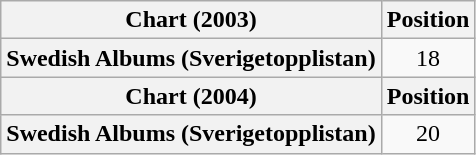<table class="wikitable plainrowheaders" style="text-align:center">
<tr>
<th scope="col">Chart (2003)</th>
<th scope="col">Position</th>
</tr>
<tr>
<th scope="row">Swedish Albums (Sverigetopplistan)</th>
<td>18</td>
</tr>
<tr>
<th scope="col">Chart (2004)</th>
<th scope="col">Position</th>
</tr>
<tr>
<th scope="row">Swedish Albums (Sverigetopplistan)</th>
<td>20</td>
</tr>
</table>
